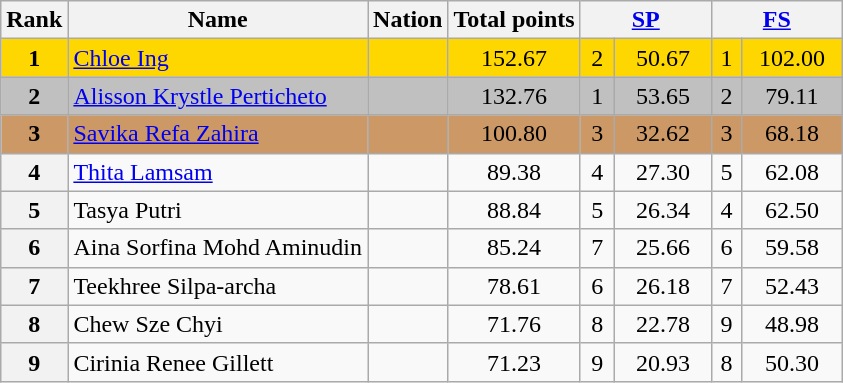<table class="wikitable sortable">
<tr>
<th>Rank</th>
<th>Name</th>
<th>Nation</th>
<th>Total points</th>
<th colspan="2" width="80px"><a href='#'>SP</a></th>
<th colspan="2" width="80px"><a href='#'>FS</a></th>
</tr>
<tr bgcolor="gold">
<td align="center"><strong>1</strong></td>
<td><a href='#'>Chloe Ing</a></td>
<td></td>
<td align="center">152.67</td>
<td align="center">2</td>
<td align="center">50.67</td>
<td align="center">1</td>
<td align="center">102.00</td>
</tr>
<tr bgcolor="silver">
<td align="center"><strong>2</strong></td>
<td><a href='#'>Alisson Krystle Perticheto</a></td>
<td></td>
<td align="center">132.76</td>
<td align="center">1</td>
<td align="center">53.65</td>
<td align="center">2</td>
<td align="center">79.11</td>
</tr>
<tr bgcolor="cc9966">
<td align="center"><strong>3</strong></td>
<td><a href='#'>Savika Refa Zahira</a></td>
<td></td>
<td align="center">100.80</td>
<td align="center">3</td>
<td align="center">32.62</td>
<td align="center">3</td>
<td align="center">68.18</td>
</tr>
<tr>
<th>4</th>
<td><a href='#'>Thita Lamsam</a></td>
<td></td>
<td align="center">89.38</td>
<td align="center">4</td>
<td align="center">27.30</td>
<td align="center">5</td>
<td align="center">62.08</td>
</tr>
<tr>
<th>5</th>
<td>Tasya Putri</td>
<td></td>
<td align="center">88.84</td>
<td align="center">5</td>
<td align="center">26.34</td>
<td align="center">4</td>
<td align="center">62.50</td>
</tr>
<tr>
<th>6</th>
<td>Aina Sorfina Mohd Aminudin</td>
<td></td>
<td align="center">85.24</td>
<td align="center">7</td>
<td align="center">25.66</td>
<td align="center">6</td>
<td align="center">59.58</td>
</tr>
<tr>
<th>7</th>
<td>Teekhree Silpa-archa</td>
<td></td>
<td align="center">78.61</td>
<td align="center">6</td>
<td align="center">26.18</td>
<td align="center">7</td>
<td align="center">52.43</td>
</tr>
<tr>
<th>8</th>
<td>Chew Sze Chyi</td>
<td></td>
<td align="center">71.76</td>
<td align="center">8</td>
<td align="center">22.78</td>
<td align="center">9</td>
<td align="center">48.98</td>
</tr>
<tr>
<th>9</th>
<td>Cirinia Renee Gillett</td>
<td></td>
<td align="center">71.23</td>
<td align="center">9</td>
<td align="center">20.93</td>
<td align="center">8</td>
<td align="center">50.30</td>
</tr>
</table>
